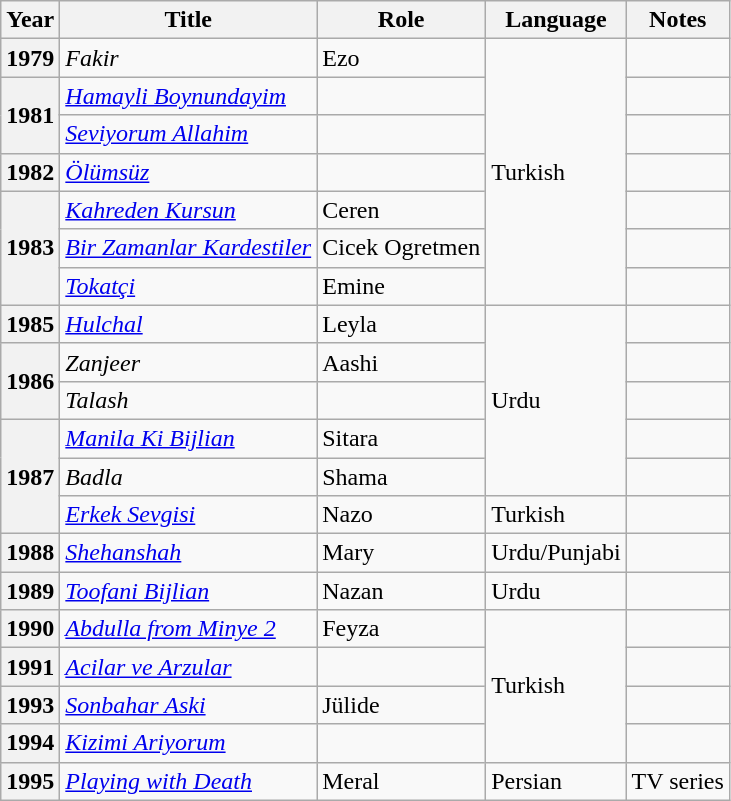<table class="wikitable plainrowheaders sortable">
<tr>
<th scope="col">Year</th>
<th scope="col">Title</th>
<th scope="col">Role</th>
<th scope="col">Language</th>
<th scope="col" class="unsortable">Notes</th>
</tr>
<tr>
<th scope="row">1979</th>
<td><em>Fakir</em></td>
<td>Ezo</td>
<td rowspan=7>Turkish</td>
<td></td>
</tr>
<tr>
<th rowspan="2" scope="row">1981</th>
<td><em><a href='#'>Hamayli Boynundayim</a></em></td>
<td></td>
<td></td>
</tr>
<tr>
<td><em><a href='#'>Seviyorum Allahim</a></em></td>
<td></td>
<td></td>
</tr>
<tr>
<th scope="row">1982</th>
<td><em><a href='#'>Ölümsüz</a></em></td>
<td></td>
<td></td>
</tr>
<tr>
<th rowspan="3" scope="row">1983</th>
<td><em><a href='#'>Kahreden Kursun</a></em></td>
<td>Ceren</td>
<td></td>
</tr>
<tr>
<td><em><a href='#'>Bir Zamanlar Kardestiler</a></em></td>
<td>Cicek Ogretmen</td>
<td></td>
</tr>
<tr>
<td><em><a href='#'>Tokatçi</a></em></td>
<td>Emine</td>
<td></td>
</tr>
<tr>
<th scope="row">1985</th>
<td><em><a href='#'>Hulchal</a></em></td>
<td>Leyla</td>
<td rowspan=5>Urdu</td>
<td></td>
</tr>
<tr>
<th rowspan="2" scope="row">1986</th>
<td><em>Zanjeer</em></td>
<td>Aashi</td>
<td></td>
</tr>
<tr>
<td><em>Talash</em></td>
<td></td>
<td></td>
</tr>
<tr>
<th rowspan="3" scope="row">1987</th>
<td><em><a href='#'>Manila Ki Bijlian</a></em></td>
<td>Sitara</td>
<td></td>
</tr>
<tr>
<td><em>Badla</em></td>
<td>Shama</td>
<td></td>
</tr>
<tr>
<td><em><a href='#'>Erkek Sevgisi</a></em></td>
<td>Nazo</td>
<td>Turkish</td>
<td></td>
</tr>
<tr>
<th scope="row">1988</th>
<td><em><a href='#'>Shehanshah</a></em></td>
<td>Mary</td>
<td>Urdu/Punjabi</td>
<td></td>
</tr>
<tr>
<th scope="row">1989</th>
<td><em><a href='#'>Toofani Bijlian</a></em></td>
<td>Nazan</td>
<td>Urdu</td>
<td></td>
</tr>
<tr>
<th scope="row">1990</th>
<td><em><a href='#'>Abdulla from Minye 2</a></em></td>
<td>Feyza</td>
<td rowspan=4>Turkish</td>
<td></td>
</tr>
<tr>
<th scope="row">1991</th>
<td><em><a href='#'>Acilar ve Arzular</a></em></td>
<td></td>
<td></td>
</tr>
<tr>
<th scope="row">1993</th>
<td><em><a href='#'>Sonbahar Aski</a></em></td>
<td>Jülide</td>
<td></td>
</tr>
<tr>
<th scope="row">1994</th>
<td><em><a href='#'>Kizimi Ariyorum</a></em></td>
<td></td>
<td></td>
</tr>
<tr>
<th scope="row">1995</th>
<td><em><a href='#'>Playing with Death </a></em></td>
<td>Meral</td>
<td>Persian</td>
<td>TV series</td>
</tr>
</table>
